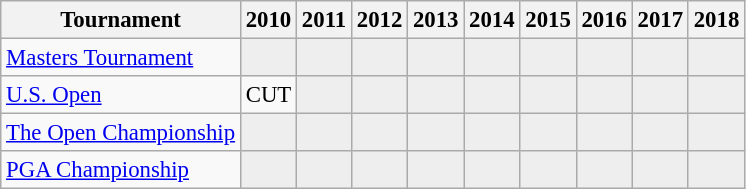<table class="wikitable" style="font-size:95%;text-align:center;">
<tr>
<th>Tournament</th>
<th>2010</th>
<th>2011</th>
<th>2012</th>
<th>2013</th>
<th>2014</th>
<th>2015</th>
<th>2016</th>
<th>2017</th>
<th>2018</th>
</tr>
<tr>
<td align=left><a href='#'>Masters Tournament</a></td>
<td style="background:#eeeeee;"></td>
<td style="background:#eeeeee;"></td>
<td style="background:#eeeeee;"></td>
<td style="background:#eeeeee;"></td>
<td style="background:#eeeeee;"></td>
<td style="background:#eeeeee;"></td>
<td style="background:#eeeeee;"></td>
<td style="background:#eeeeee;"></td>
<td style="background:#eeeeee;"></td>
</tr>
<tr>
<td align=left><a href='#'>U.S. Open</a></td>
<td>CUT</td>
<td style="background:#eeeeee;"></td>
<td style="background:#eeeeee;"></td>
<td style="background:#eeeeee;"></td>
<td style="background:#eeeeee;"></td>
<td style="background:#eeeeee;"></td>
<td style="background:#eeeeee;"></td>
<td style="background:#eeeeee;"></td>
<td style="background:#eeeeee;"></td>
</tr>
<tr>
<td align=left><a href='#'>The Open Championship</a></td>
<td style="background:#eeeeee;"></td>
<td style="background:#eeeeee;"></td>
<td style="background:#eeeeee;"></td>
<td style="background:#eeeeee;"></td>
<td style="background:#eeeeee;"></td>
<td style="background:#eeeeee;"></td>
<td style="background:#eeeeee;"></td>
<td style="background:#eeeeee;"></td>
<td style="background:#eeeeee;"></td>
</tr>
<tr>
<td align=left><a href='#'>PGA Championship</a></td>
<td style="background:#eeeeee;"></td>
<td style="background:#eeeeee;"></td>
<td style="background:#eeeeee;"></td>
<td style="background:#eeeeee;"></td>
<td style="background:#eeeeee;"></td>
<td style="background:#eeeeee;"></td>
<td style="background:#eeeeee;"></td>
<td style="background:#eeeeee;"></td>
<td style="background:#eeeeee;"></td>
</tr>
</table>
